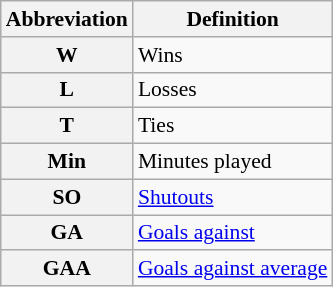<table class="wikitable" style="font-size:90%;">
<tr>
<th scope="col">Abbreviation</th>
<th scope="col">Definition</th>
</tr>
<tr>
<th scope="row">W</th>
<td>Wins</td>
</tr>
<tr>
<th scope="row">L</th>
<td>Losses</td>
</tr>
<tr>
<th scope="row">T</th>
<td>Ties</td>
</tr>
<tr>
<th scope="row">Min</th>
<td>Minutes played</td>
</tr>
<tr>
<th scope="row">SO</th>
<td><a href='#'>Shutouts</a></td>
</tr>
<tr>
<th scope="row">GA</th>
<td><a href='#'>Goals against</a></td>
</tr>
<tr>
<th scope="row">GAA</th>
<td><a href='#'>Goals against average</a></td>
</tr>
</table>
